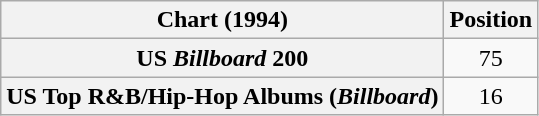<table class="wikitable sortable plainrowheaders" style="text-align:center">
<tr>
<th scope="col">Chart (1994)</th>
<th scope="col">Position</th>
</tr>
<tr>
<th scope="row">US <em>Billboard</em> 200</th>
<td>75</td>
</tr>
<tr>
<th scope="row">US Top R&B/Hip-Hop Albums (<em>Billboard</em>)</th>
<td>16</td>
</tr>
</table>
